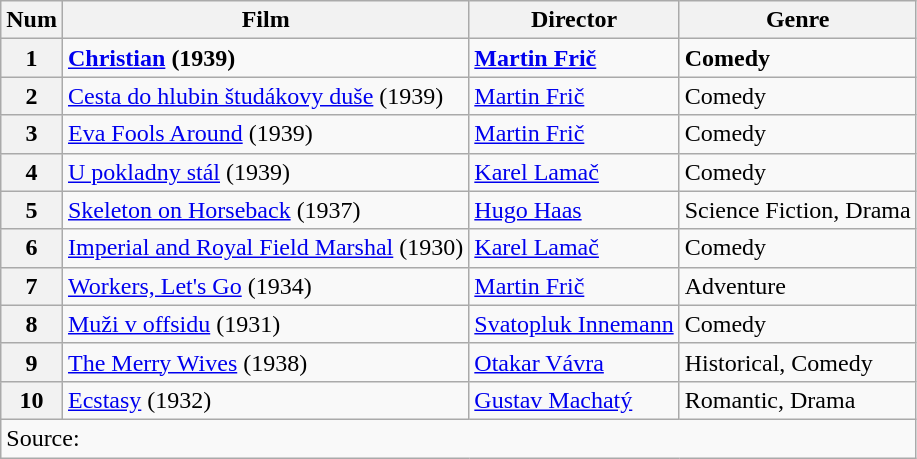<table class="wikitable">
<tr>
<th>Num</th>
<th>Film</th>
<th>Director</th>
<th>Genre</th>
</tr>
<tr>
<th><strong>1</strong></th>
<td><strong><a href='#'>Christian</a> (1939)</strong></td>
<td><strong><a href='#'>Martin Frič</a></strong></td>
<td><strong>Comedy</strong></td>
</tr>
<tr>
<th>2</th>
<td><a href='#'>Cesta do hlubin študákovy duše</a> (1939)</td>
<td><a href='#'>Martin Frič</a></td>
<td>Comedy</td>
</tr>
<tr>
<th>3</th>
<td><a href='#'>Eva Fools Around</a> (1939)</td>
<td><a href='#'>Martin Frič</a></td>
<td>Comedy</td>
</tr>
<tr>
<th>4</th>
<td><a href='#'>U pokladny stál</a> (1939)</td>
<td><a href='#'>Karel Lamač</a></td>
<td>Comedy</td>
</tr>
<tr>
<th>5</th>
<td><a href='#'>Skeleton on Horseback</a> (1937)</td>
<td><a href='#'>Hugo Haas</a></td>
<td>Science Fiction, Drama</td>
</tr>
<tr>
<th>6</th>
<td><a href='#'>Imperial and Royal Field Marshal</a> (1930)</td>
<td><a href='#'>Karel Lamač</a></td>
<td>Comedy</td>
</tr>
<tr>
<th>7</th>
<td><a href='#'>Workers, Let's Go</a> (1934)</td>
<td><a href='#'>Martin Frič</a></td>
<td>Adventure</td>
</tr>
<tr>
<th>8</th>
<td><a href='#'>Muži v offsidu</a> (1931)</td>
<td><a href='#'>Svatopluk Innemann</a></td>
<td>Comedy</td>
</tr>
<tr>
<th>9</th>
<td><a href='#'>The Merry Wives</a> (1938)</td>
<td><a href='#'>Otakar Vávra</a></td>
<td>Historical, Comedy</td>
</tr>
<tr>
<th>10</th>
<td><a href='#'>Ecstasy</a> (1932)</td>
<td><a href='#'>Gustav Machatý</a></td>
<td>Romantic, Drama</td>
</tr>
<tr>
<td colspan="4">Source:</td>
</tr>
</table>
